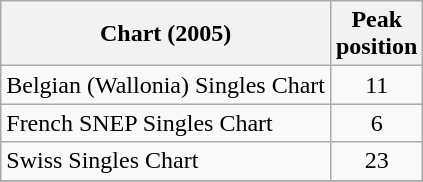<table class="wikitable sortable">
<tr>
<th>Chart (2005)</th>
<th>Peak<br>position</th>
</tr>
<tr>
<td>Belgian (Wallonia) Singles Chart</td>
<td align="center">11</td>
</tr>
<tr>
<td>French SNEP Singles Chart</td>
<td align="center">6</td>
</tr>
<tr>
<td>Swiss Singles Chart</td>
<td align="center">23</td>
</tr>
<tr>
</tr>
</table>
